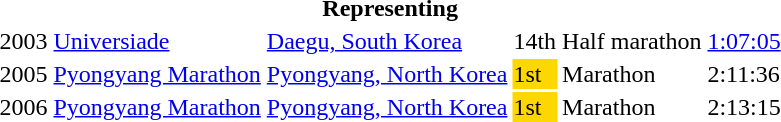<table>
<tr>
<th colspan="6">Representing </th>
</tr>
<tr>
<td>2003</td>
<td><a href='#'>Universiade</a></td>
<td><a href='#'>Daegu, South Korea</a></td>
<td>14th</td>
<td>Half marathon</td>
<td><a href='#'>1:07:05</a></td>
</tr>
<tr>
<td>2005</td>
<td><a href='#'>Pyongyang Marathon</a></td>
<td><a href='#'>Pyongyang, North Korea</a></td>
<td bgcolor="gold">1st</td>
<td>Marathon</td>
<td>2:11:36</td>
</tr>
<tr>
<td>2006</td>
<td><a href='#'>Pyongyang Marathon</a></td>
<td><a href='#'>Pyongyang, North Korea</a></td>
<td bgcolor="gold">1st</td>
<td>Marathon</td>
<td>2:13:15</td>
</tr>
</table>
